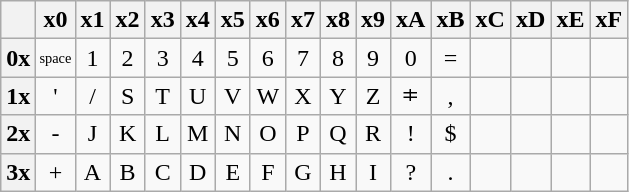<table class=wikitable style="text-align:center" border=1>
<tr>
<th></th>
<th>x0</th>
<th>x1</th>
<th>x2</th>
<th>x3</th>
<th>x4</th>
<th>x5</th>
<th>x6</th>
<th>x7</th>
<th>x8</th>
<th>x9</th>
<th>xA</th>
<th>xB</th>
<th>xC</th>
<th>xD</th>
<th>xE</th>
<th>xF</th>
</tr>
<tr>
<th>0x</th>
<td style="font-size: 60%">space</td>
<td>1</td>
<td>2</td>
<td>3</td>
<td>4</td>
<td>5</td>
<td>6</td>
<td>7</td>
<td>8</td>
<td>9</td>
<td>0</td>
<td>=</td>
<td></td>
<td></td>
<td></td>
<td></td>
</tr>
<tr>
<th>1x</th>
<td>'</td>
<td>/</td>
<td>S</td>
<td>T</td>
<td>U</td>
<td>V</td>
<td>W</td>
<td>X</td>
<td>Y</td>
<td>Z</td>
<td>⧧</td>
<td>,</td>
<td></td>
<td></td>
<td></td>
<td></td>
</tr>
<tr>
<th>2x</th>
<td>-</td>
<td>J</td>
<td>K</td>
<td>L</td>
<td>M</td>
<td>N</td>
<td>O</td>
<td>P</td>
<td>Q</td>
<td>R</td>
<td>!</td>
<td>$</td>
<td></td>
<td></td>
<td></td>
<td></td>
</tr>
<tr>
<th>3x</th>
<td>+</td>
<td>A</td>
<td>B</td>
<td>C</td>
<td>D</td>
<td>E</td>
<td>F</td>
<td>G</td>
<td>H</td>
<td>I</td>
<td>?</td>
<td>.</td>
<td></td>
<td></td>
<td></td>
<td></td>
</tr>
</table>
